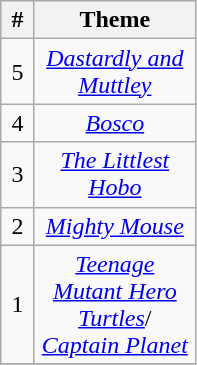<table class="wikitable">
<tr>
<th width="15" rowspan="1">#</th>
<th width="100" rowspan="1">Theme</th>
</tr>
<tr>
<td align="center">5</td>
<td align="center"><em><a href='#'>Dastardly and Muttley</a></em></td>
</tr>
<tr>
<td align="center">4</td>
<td align="center"><em><a href='#'>Bosco</a></em></td>
</tr>
<tr>
<td align="center">3</td>
<td align="center"><em><a href='#'>The Littlest Hobo</a></em></td>
</tr>
<tr>
<td align="center">2</td>
<td align="center"><em><a href='#'>Mighty Mouse</a></em></td>
</tr>
<tr>
<td align="center">1</td>
<td align="center"><em><a href='#'>Teenage Mutant Hero Turtles</a></em>/<br><em><a href='#'>Captain Planet</a></em></td>
</tr>
<tr>
</tr>
</table>
